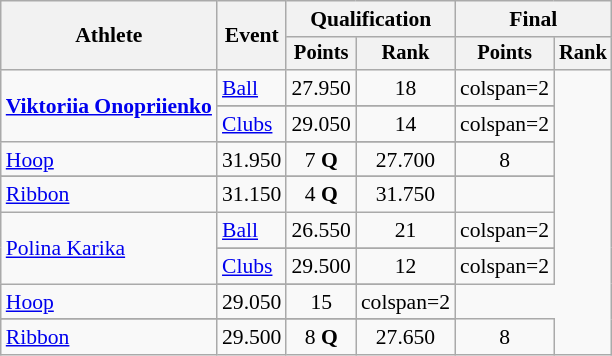<table class=wikitable style="font-size:90%">
<tr>
<th rowspan="2">Athlete</th>
<th rowspan="2">Event</th>
<th colspan="2">Qualification</th>
<th colspan="2">Final</th>
</tr>
<tr style="font-size:95%">
<th>Points</th>
<th>Rank</th>
<th>Points</th>
<th>Rank</th>
</tr>
<tr align=center>
<td align=left rowspan=4><strong><a href='#'>Viktoriia Onopriienko</a></strong></td>
<td align=left><a href='#'>Ball</a></td>
<td>27.950</td>
<td>18</td>
<td>colspan=2 </td>
</tr>
<tr>
</tr>
<tr align=center>
<td align=left><a href='#'>Clubs</a></td>
<td>29.050</td>
<td>14</td>
<td>colspan=2 </td>
</tr>
<tr>
</tr>
<tr align=center>
<td align=left><a href='#'>Hoop</a></td>
<td>31.950</td>
<td>7 <strong>Q</strong></td>
<td>27.700</td>
<td>8</td>
</tr>
<tr>
</tr>
<tr align=center>
<td align=left><a href='#'>Ribbon</a></td>
<td>31.150</td>
<td>4 <strong>Q</strong></td>
<td>31.750</td>
<td></td>
</tr>
<tr align=center>
<td align=left rowspan=4><a href='#'>Polina Karika</a></td>
<td align=left><a href='#'>Ball</a></td>
<td>26.550</td>
<td>21</td>
<td>colspan=2 </td>
</tr>
<tr>
</tr>
<tr align=center>
<td align=left><a href='#'>Clubs</a></td>
<td>29.500</td>
<td>12</td>
<td>colspan=2 </td>
</tr>
<tr>
</tr>
<tr align=center>
<td align=left><a href='#'>Hoop</a></td>
<td>29.050</td>
<td>15</td>
<td>colspan=2 </td>
</tr>
<tr>
</tr>
<tr align=center>
<td align=left><a href='#'>Ribbon</a></td>
<td>29.500</td>
<td>8 <strong>Q</strong></td>
<td>27.650</td>
<td>8</td>
</tr>
</table>
